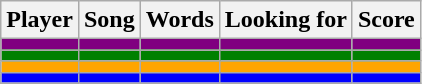<table class="wikitable">
<tr>
<th>Player</th>
<th>Song</th>
<th>Words</th>
<th>Looking for</th>
<th>Score</th>
</tr>
<tr>
<td style="background:purple;"></td>
<td style="background:purple;"></td>
<td style="background:purple;"></td>
<td style="background:purple;"></td>
<td style="background:purple;"></td>
</tr>
<tr>
<td style="background:green;"></td>
<td style="background:green;"></td>
<td style="background:green;"></td>
<td style="background:green;"></td>
<td style="background:green;"></td>
</tr>
<tr>
<td style="background:orange;"></td>
<td style="background:orange;"></td>
<td style="background:orange;"></td>
<td style="background:orange;"></td>
<td style="background:orange;"></td>
</tr>
<tr>
<td style="background:blue;"></td>
<td style="background:blue;"></td>
<td style="background:blue;"></td>
<td style="background:blue;"></td>
<td style="background:blue;"></td>
</tr>
</table>
